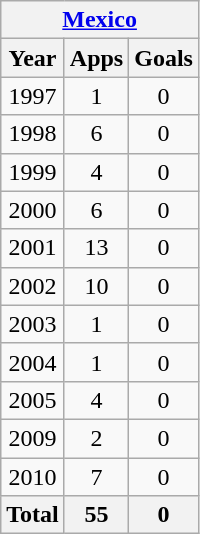<table class="wikitable" style="text-align:center">
<tr>
<th colspan=3><a href='#'>Mexico</a></th>
</tr>
<tr>
<th>Year</th>
<th>Apps</th>
<th>Goals</th>
</tr>
<tr>
<td>1997</td>
<td>1</td>
<td>0</td>
</tr>
<tr>
<td>1998</td>
<td>6</td>
<td>0</td>
</tr>
<tr>
<td>1999</td>
<td>4</td>
<td>0</td>
</tr>
<tr>
<td>2000</td>
<td>6</td>
<td>0</td>
</tr>
<tr>
<td>2001</td>
<td>13</td>
<td>0</td>
</tr>
<tr>
<td>2002</td>
<td>10</td>
<td>0</td>
</tr>
<tr>
<td>2003</td>
<td>1</td>
<td>0</td>
</tr>
<tr>
<td>2004</td>
<td>1</td>
<td>0</td>
</tr>
<tr>
<td>2005</td>
<td>4</td>
<td>0</td>
</tr>
<tr>
<td>2009</td>
<td>2</td>
<td>0</td>
</tr>
<tr>
<td>2010</td>
<td>7</td>
<td>0</td>
</tr>
<tr>
<th>Total</th>
<th>55</th>
<th>0</th>
</tr>
</table>
